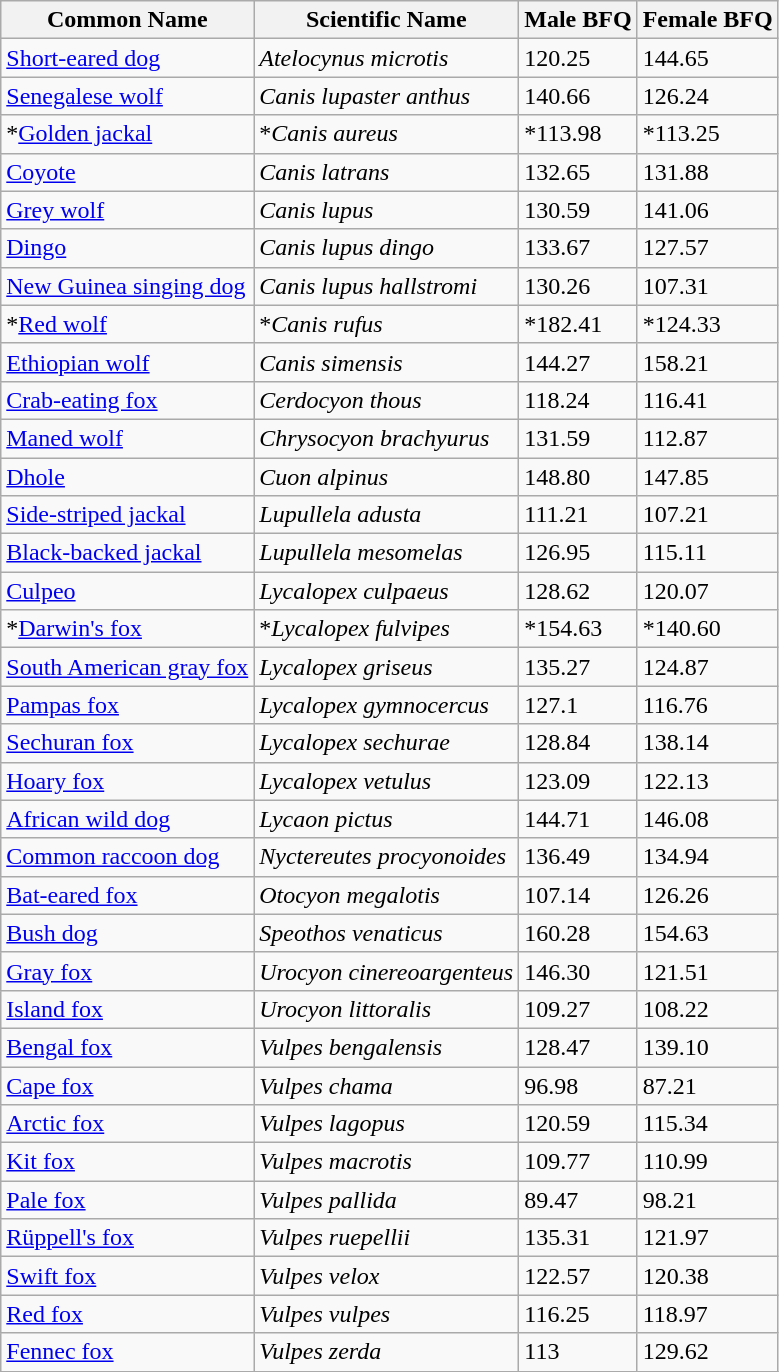<table class="wikitable sortable">
<tr>
<th>Common Name</th>
<th>Scientific Name</th>
<th>Male BFQ</th>
<th>Female BFQ</th>
</tr>
<tr>
<td><a href='#'>Short-eared dog</a></td>
<td><em>Atelocynus microtis</em></td>
<td>120.25</td>
<td>144.65</td>
</tr>
<tr>
<td><a href='#'>Senegalese wolf</a></td>
<td><em>Canis lupaster anthus</em></td>
<td>140.66</td>
<td>126.24</td>
</tr>
<tr>
<td>*<a href='#'>Golden jackal</a></td>
<td>*<em>Canis aureus</em></td>
<td>*113.98</td>
<td>*113.25</td>
</tr>
<tr>
<td><a href='#'>Coyote</a></td>
<td><em>Canis latrans</em></td>
<td>132.65</td>
<td>131.88</td>
</tr>
<tr>
<td><a href='#'>Grey wolf</a></td>
<td><em>Canis lupus</em></td>
<td>130.59</td>
<td>141.06</td>
</tr>
<tr>
<td><a href='#'>Dingo</a></td>
<td><em>Canis lupus dingo </em></td>
<td>133.67</td>
<td>127.57</td>
</tr>
<tr>
<td><a href='#'>New Guinea singing dog</a></td>
<td><em>Canis lupus hallstromi</em></td>
<td>130.26</td>
<td>107.31</td>
</tr>
<tr>
<td>*<a href='#'>Red wolf</a></td>
<td>*<em>Canis rufus</em></td>
<td>*182.41</td>
<td>*124.33</td>
</tr>
<tr>
<td><a href='#'>Ethiopian wolf</a></td>
<td><em>Canis simensis</em></td>
<td>144.27</td>
<td>158.21</td>
</tr>
<tr>
<td><a href='#'>Crab-eating fox</a></td>
<td><em>Cerdocyon thous</em></td>
<td>118.24</td>
<td>116.41</td>
</tr>
<tr>
<td><a href='#'>Maned wolf</a></td>
<td><em>Chrysocyon brachyurus</em></td>
<td>131.59</td>
<td>112.87</td>
</tr>
<tr>
<td><a href='#'>Dhole</a></td>
<td><em>Cuon alpinus</em></td>
<td>148.80</td>
<td>147.85</td>
</tr>
<tr>
<td><a href='#'>Side-striped jackal</a></td>
<td><em>Lupullela adusta</em></td>
<td>111.21</td>
<td>107.21</td>
</tr>
<tr>
<td><a href='#'>Black-backed jackal</a></td>
<td><em>Lupullela mesomelas</em></td>
<td>126.95</td>
<td>115.11</td>
</tr>
<tr>
<td><a href='#'>Culpeo</a></td>
<td><em>Lycalopex culpaeus</em></td>
<td>128.62</td>
<td>120.07</td>
</tr>
<tr>
<td>*<a href='#'>Darwin's fox</a></td>
<td>*<em>Lycalopex fulvipes</em></td>
<td>*154.63</td>
<td>*140.60</td>
</tr>
<tr>
<td><a href='#'>South American gray fox</a></td>
<td><em>Lycalopex griseus</em></td>
<td>135.27</td>
<td>124.87</td>
</tr>
<tr>
<td><a href='#'>Pampas fox</a></td>
<td><em>Lycalopex gymnocercus</em></td>
<td>127.1</td>
<td>116.76</td>
</tr>
<tr>
<td><a href='#'>Sechuran fox</a></td>
<td><em>Lycalopex sechurae</em></td>
<td>128.84</td>
<td>138.14</td>
</tr>
<tr>
<td><a href='#'>Hoary fox</a></td>
<td><em>Lycalopex vetulus</em></td>
<td>123.09</td>
<td>122.13</td>
</tr>
<tr>
<td><a href='#'>African wild dog</a></td>
<td><em>Lycaon pictus</em></td>
<td>144.71</td>
<td>146.08</td>
</tr>
<tr>
<td><a href='#'>Common raccoon dog</a></td>
<td><em>Nyctereutes procyonoides</em></td>
<td>136.49</td>
<td>134.94</td>
</tr>
<tr>
<td><a href='#'>Bat-eared fox</a></td>
<td><em>Otocyon megalotis</em></td>
<td>107.14</td>
<td>126.26</td>
</tr>
<tr>
<td><a href='#'>Bush dog</a></td>
<td><em>Speothos venaticus</em></td>
<td>160.28</td>
<td>154.63</td>
</tr>
<tr>
<td><a href='#'>Gray fox</a></td>
<td><em>Urocyon cinereoargenteus</em></td>
<td>146.30</td>
<td>121.51</td>
</tr>
<tr>
<td><a href='#'>Island fox</a></td>
<td><em>Urocyon littoralis</em></td>
<td>109.27</td>
<td>108.22</td>
</tr>
<tr>
<td><a href='#'>Bengal fox</a></td>
<td><em>Vulpes bengalensis</em></td>
<td>128.47</td>
<td>139.10</td>
</tr>
<tr>
<td><a href='#'>Cape fox</a></td>
<td><em>Vulpes chama</em></td>
<td>96.98</td>
<td>87.21</td>
</tr>
<tr>
<td><a href='#'>Arctic fox</a></td>
<td><em>Vulpes lagopus</em></td>
<td>120.59</td>
<td>115.34</td>
</tr>
<tr>
<td><a href='#'>Kit fox</a></td>
<td><em>Vulpes macrotis</em></td>
<td>109.77</td>
<td>110.99</td>
</tr>
<tr>
<td><a href='#'>Pale fox</a></td>
<td><em>Vulpes pallida</em></td>
<td>89.47</td>
<td>98.21</td>
</tr>
<tr>
<td><a href='#'>Rüppell's fox</a></td>
<td><em>Vulpes ruepellii</em></td>
<td>135.31</td>
<td>121.97</td>
</tr>
<tr>
<td><a href='#'>Swift fox</a></td>
<td><em>Vulpes velox</em></td>
<td>122.57</td>
<td>120.38</td>
</tr>
<tr>
<td><a href='#'>Red fox</a></td>
<td><em>Vulpes vulpes</em></td>
<td>116.25</td>
<td>118.97</td>
</tr>
<tr>
<td><a href='#'>Fennec fox</a></td>
<td><em>Vulpes zerda</em></td>
<td>113</td>
<td>129.62</td>
</tr>
<tr>
</tr>
</table>
